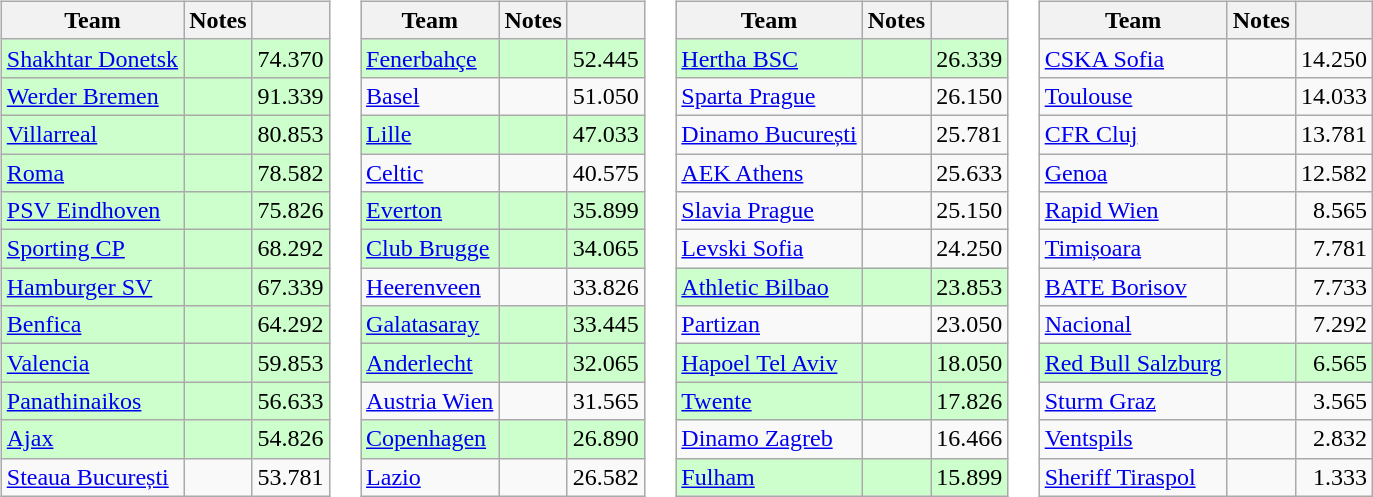<table>
<tr valign=top>
<td><br><table class="wikitable">
<tr>
<th>Team</th>
<th>Notes</th>
<th></th>
</tr>
<tr bgcolor=#ccffcc>
<td> <a href='#'>Shakhtar Donetsk</a></td>
<td></td>
<td align=right>74.370</td>
</tr>
<tr bgcolor=#ccffcc>
<td> <a href='#'>Werder Bremen</a></td>
<td></td>
<td align=right>91.339</td>
</tr>
<tr bgcolor=#ccffcc>
<td> <a href='#'>Villarreal</a></td>
<td></td>
<td align=right>80.853</td>
</tr>
<tr bgcolor=#ccffcc>
<td> <a href='#'>Roma</a></td>
<td></td>
<td align=right>78.582</td>
</tr>
<tr bgcolor=#ccffcc>
<td> <a href='#'>PSV Eindhoven</a></td>
<td></td>
<td align=right>75.826</td>
</tr>
<tr bgcolor=#ccffcc>
<td> <a href='#'>Sporting CP</a></td>
<td></td>
<td align=right>68.292</td>
</tr>
<tr bgcolor=#ccffcc>
<td> <a href='#'>Hamburger SV</a></td>
<td></td>
<td align=right>67.339</td>
</tr>
<tr bgcolor=#ccffcc>
<td> <a href='#'>Benfica</a></td>
<td></td>
<td align=right>64.292</td>
</tr>
<tr bgcolor=#ccffcc>
<td> <a href='#'>Valencia</a></td>
<td></td>
<td align=right>59.853</td>
</tr>
<tr bgcolor=#ccffcc>
<td> <a href='#'>Panathinaikos</a></td>
<td></td>
<td align=right>56.633</td>
</tr>
<tr bgcolor=#ccffcc>
<td> <a href='#'>Ajax</a></td>
<td></td>
<td align=right>54.826</td>
</tr>
<tr>
<td> <a href='#'>Steaua București</a></td>
<td></td>
<td align=right>53.781</td>
</tr>
</table>
</td>
<td><br><table class="wikitable">
<tr>
<th>Team</th>
<th>Notes</th>
<th></th>
</tr>
<tr bgcolor=#ccffcc>
<td> <a href='#'>Fenerbahçe</a></td>
<td></td>
<td align=right>52.445</td>
</tr>
<tr>
<td> <a href='#'>Basel</a></td>
<td></td>
<td align=right>51.050</td>
</tr>
<tr bgcolor=#ccffcc>
<td> <a href='#'>Lille</a></td>
<td></td>
<td align=right>47.033</td>
</tr>
<tr>
<td> <a href='#'>Celtic</a></td>
<td></td>
<td align=right>40.575</td>
</tr>
<tr bgcolor=#ccffcc>
<td> <a href='#'>Everton</a></td>
<td></td>
<td align=right>35.899</td>
</tr>
<tr bgcolor=#ccffcc>
<td> <a href='#'>Club Brugge</a></td>
<td></td>
<td align=right>34.065</td>
</tr>
<tr>
<td> <a href='#'>Heerenveen</a></td>
<td></td>
<td align=right>33.826</td>
</tr>
<tr bgcolor=#ccffcc>
<td> <a href='#'>Galatasaray</a></td>
<td></td>
<td align=right>33.445</td>
</tr>
<tr bgcolor=#ccffcc>
<td> <a href='#'>Anderlecht</a></td>
<td></td>
<td align=right>32.065</td>
</tr>
<tr>
<td> <a href='#'>Austria Wien</a></td>
<td></td>
<td align=right>31.565</td>
</tr>
<tr bgcolor=#ccffcc>
<td> <a href='#'>Copenhagen</a></td>
<td></td>
<td align=right>26.890</td>
</tr>
<tr>
<td> <a href='#'>Lazio</a></td>
<td></td>
<td align=right>26.582</td>
</tr>
</table>
</td>
<td><br><table class="wikitable">
<tr>
<th>Team</th>
<th>Notes</th>
<th></th>
</tr>
<tr bgcolor=#ccffcc>
<td> <a href='#'>Hertha BSC</a></td>
<td></td>
<td align=right>26.339</td>
</tr>
<tr>
<td> <a href='#'>Sparta Prague</a></td>
<td></td>
<td align=right>26.150</td>
</tr>
<tr>
<td> <a href='#'>Dinamo București</a></td>
<td></td>
<td align=right>25.781</td>
</tr>
<tr>
<td> <a href='#'>AEK Athens</a></td>
<td></td>
<td align=right>25.633</td>
</tr>
<tr>
<td> <a href='#'>Slavia Prague</a></td>
<td></td>
<td align=right>25.150</td>
</tr>
<tr>
<td> <a href='#'>Levski Sofia</a></td>
<td></td>
<td align=right>24.250</td>
</tr>
<tr bgcolor=#ccffcc>
<td> <a href='#'>Athletic Bilbao</a></td>
<td></td>
<td align=right>23.853</td>
</tr>
<tr>
<td> <a href='#'>Partizan</a></td>
<td></td>
<td align=right>23.050</td>
</tr>
<tr bgcolor=#ccffcc>
<td> <a href='#'>Hapoel Tel Aviv</a></td>
<td></td>
<td align=right>18.050</td>
</tr>
<tr bgcolor=#ccffcc>
<td> <a href='#'>Twente</a></td>
<td></td>
<td align=right>17.826</td>
</tr>
<tr>
<td> <a href='#'>Dinamo Zagreb</a></td>
<td></td>
<td align=right>16.466</td>
</tr>
<tr bgcolor=#ccffcc>
<td> <a href='#'>Fulham</a></td>
<td></td>
<td align=right>15.899</td>
</tr>
</table>
</td>
<td><br><table class="wikitable">
<tr>
<th>Team</th>
<th>Notes</th>
<th></th>
</tr>
<tr>
<td> <a href='#'>CSKA Sofia</a></td>
<td></td>
<td align=right>14.250</td>
</tr>
<tr>
<td> <a href='#'>Toulouse</a></td>
<td></td>
<td align=right>14.033</td>
</tr>
<tr>
<td> <a href='#'>CFR Cluj</a></td>
<td></td>
<td align=right>13.781</td>
</tr>
<tr>
<td> <a href='#'>Genoa</a></td>
<td></td>
<td align=right>12.582</td>
</tr>
<tr>
<td> <a href='#'>Rapid Wien</a></td>
<td></td>
<td align=right>8.565</td>
</tr>
<tr>
<td> <a href='#'>Timișoara</a></td>
<td></td>
<td align=right>7.781</td>
</tr>
<tr>
<td> <a href='#'>BATE Borisov</a></td>
<td></td>
<td align=right>7.733</td>
</tr>
<tr>
<td> <a href='#'>Nacional</a></td>
<td></td>
<td align=right>7.292</td>
</tr>
<tr bgcolor=#ccffcc>
<td> <a href='#'>Red Bull Salzburg</a></td>
<td></td>
<td align=right>6.565</td>
</tr>
<tr>
<td> <a href='#'>Sturm Graz</a></td>
<td></td>
<td align=right>3.565</td>
</tr>
<tr>
<td> <a href='#'>Ventspils</a></td>
<td></td>
<td align=right>2.832</td>
</tr>
<tr>
<td> <a href='#'>Sheriff Tiraspol</a></td>
<td></td>
<td align=right>1.333</td>
</tr>
</table>
</td>
</tr>
</table>
